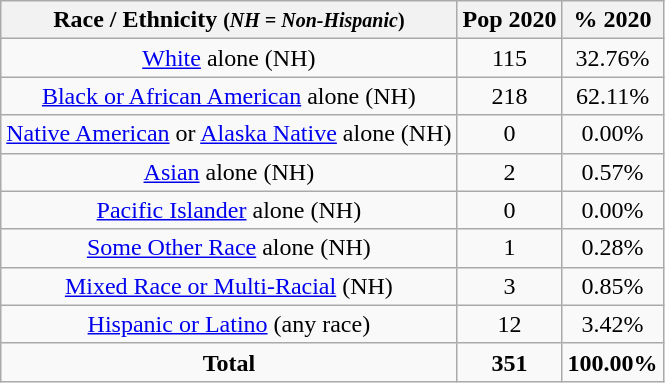<table class="wikitable" style="text-align:center;">
<tr>
<th>Race / Ethnicity <small>(<em>NH = Non-Hispanic</em>)</small></th>
<th>Pop 2020</th>
<th>% 2020</th>
</tr>
<tr>
<td><a href='#'>White</a> alone (NH)</td>
<td>115</td>
<td>32.76%</td>
</tr>
<tr>
<td><a href='#'>Black or African American</a> alone (NH)</td>
<td>218</td>
<td>62.11%</td>
</tr>
<tr>
<td><a href='#'>Native American</a> or <a href='#'>Alaska Native</a> alone (NH)</td>
<td>0</td>
<td>0.00%</td>
</tr>
<tr>
<td><a href='#'>Asian</a> alone (NH)</td>
<td>2</td>
<td>0.57%</td>
</tr>
<tr>
<td><a href='#'>Pacific Islander</a> alone (NH)</td>
<td>0</td>
<td>0.00%</td>
</tr>
<tr>
<td><a href='#'>Some Other Race</a> alone (NH)</td>
<td>1</td>
<td>0.28%</td>
</tr>
<tr>
<td><a href='#'>Mixed Race or Multi-Racial</a> (NH)</td>
<td>3</td>
<td>0.85%</td>
</tr>
<tr>
<td><a href='#'>Hispanic or Latino</a> (any race)</td>
<td>12</td>
<td>3.42%</td>
</tr>
<tr>
<td><strong>Total</strong></td>
<td><strong>351</strong></td>
<td><strong>100.00%</strong></td>
</tr>
</table>
